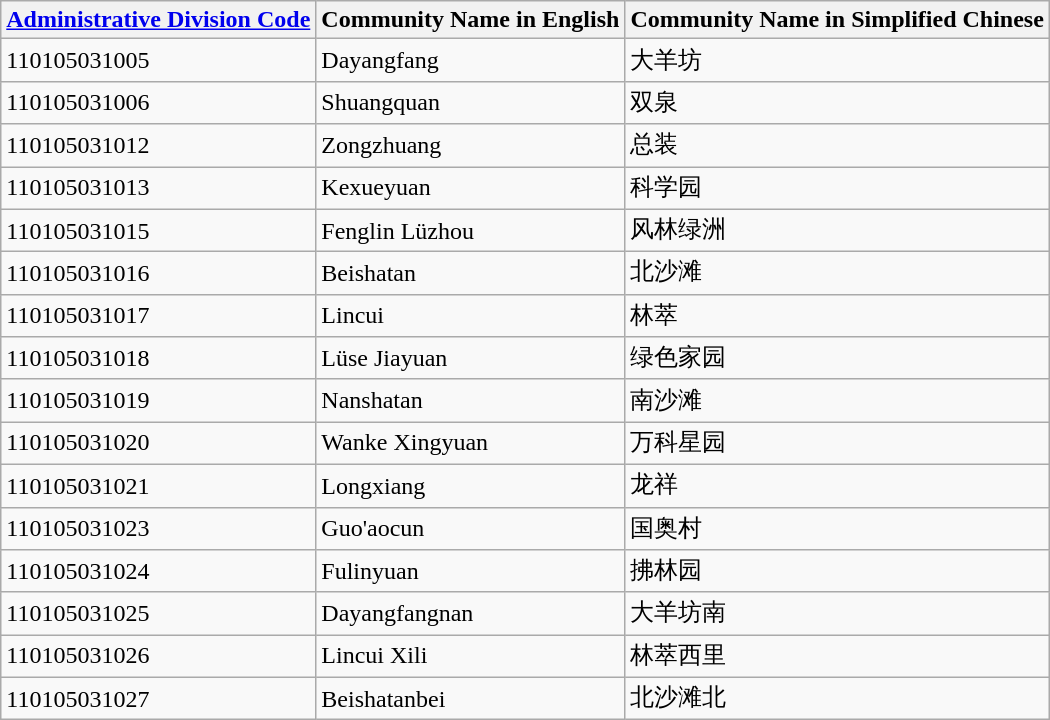<table class="wikitable sortable">
<tr>
<th><a href='#'>Administrative Division Code</a></th>
<th>Community Name in English</th>
<th>Community Name in Simplified Chinese</th>
</tr>
<tr>
<td>110105031005</td>
<td>Dayangfang</td>
<td>大羊坊</td>
</tr>
<tr>
<td>110105031006</td>
<td>Shuangquan</td>
<td>双泉</td>
</tr>
<tr>
<td>110105031012</td>
<td>Zongzhuang</td>
<td>总装</td>
</tr>
<tr>
<td>110105031013</td>
<td>Kexueyuan</td>
<td>科学园</td>
</tr>
<tr>
<td>110105031015</td>
<td>Fenglin Lüzhou</td>
<td>风林绿洲</td>
</tr>
<tr>
<td>110105031016</td>
<td>Beishatan</td>
<td>北沙滩</td>
</tr>
<tr>
<td>110105031017</td>
<td>Lincui</td>
<td>林萃</td>
</tr>
<tr>
<td>110105031018</td>
<td>Lüse Jiayuan</td>
<td>绿色家园</td>
</tr>
<tr>
<td>110105031019</td>
<td>Nanshatan</td>
<td>南沙滩</td>
</tr>
<tr>
<td>110105031020</td>
<td>Wanke Xingyuan</td>
<td>万科星园</td>
</tr>
<tr>
<td>110105031021</td>
<td>Longxiang</td>
<td>龙祥</td>
</tr>
<tr>
<td>110105031023</td>
<td>Guo'aocun</td>
<td>国奥村</td>
</tr>
<tr>
<td>110105031024</td>
<td>Fulinyuan</td>
<td>拂林园</td>
</tr>
<tr>
<td>110105031025</td>
<td>Dayangfangnan</td>
<td>大羊坊南</td>
</tr>
<tr>
<td>110105031026</td>
<td>Lincui Xili</td>
<td>林萃西里</td>
</tr>
<tr>
<td>110105031027</td>
<td>Beishatanbei</td>
<td>北沙滩北</td>
</tr>
</table>
